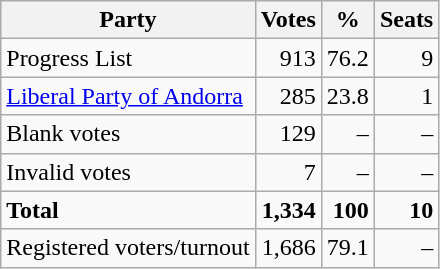<table class="wikitable">
<tr>
<th>Party</th>
<th>Votes</th>
<th>%</th>
<th>Seats</th>
</tr>
<tr>
<td>Progress List</td>
<td style="text-align: right;">913</td>
<td style="text-align: right;">76.2</td>
<td style="text-align: right;">9</td>
</tr>
<tr>
<td><a href='#'>Liberal Party of Andorra</a></td>
<td style="text-align: right;">285</td>
<td style="text-align: right;">23.8</td>
<td style="text-align: right;">1</td>
</tr>
<tr>
<td>Blank votes</td>
<td style="text-align: right;">129</td>
<td style="text-align: right;">–</td>
<td style="text-align: right;">–</td>
</tr>
<tr>
<td>Invalid votes</td>
<td style="text-align: right;">7</td>
<td style="text-align: right;">–</td>
<td style="text-align: right;">–</td>
</tr>
<tr>
<td style="font-weight: bold;">Total</td>
<td style="text-align: right; font-weight: bold;">1,334</td>
<td style="text-align: right; font-weight: bold;">100</td>
<td style="text-align: right; font-weight: bold;">10</td>
</tr>
<tr>
<td>Registered voters/turnout</td>
<td style="text-align: right;">1,686</td>
<td style="text-align: right;">79.1</td>
<td style="text-align: right;">–</td>
</tr>
</table>
